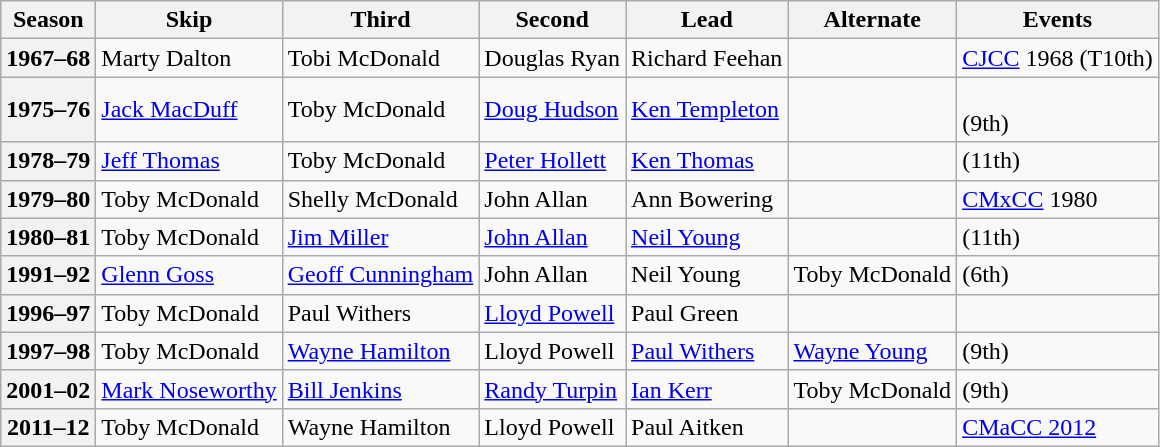<table class="wikitable">
<tr>
<th scope="col">Season</th>
<th scope="col">Skip</th>
<th scope="col">Third</th>
<th scope="col">Second</th>
<th scope="col">Lead</th>
<th scope="col">Alternate</th>
<th scope="col">Events</th>
</tr>
<tr>
<th scope="row">1967–68</th>
<td>Marty Dalton</td>
<td>Tobi McDonald</td>
<td>Douglas Ryan</td>
<td>Richard Feehan</td>
<td></td>
<td><a href='#'>CJCC</a> 1968 (T10th) </td>
</tr>
<tr>
<th scope="row">1975–76</th>
<td><a href='#'>Jack MacDuff</a></td>
<td>Toby McDonald</td>
<td><a href='#'>Doug Hudson</a></td>
<td><a href='#'>Ken Templeton</a></td>
<td></td>
<td> <br> (9th)</td>
</tr>
<tr>
<th scope="row">1978–79</th>
<td><a href='#'>Jeff Thomas</a></td>
<td>Toby McDonald</td>
<td><a href='#'>Peter Hollett</a></td>
<td><a href='#'>Ken Thomas</a></td>
<td></td>
<td> (11th)</td>
</tr>
<tr>
<th scope="row">1979–80</th>
<td>Toby McDonald</td>
<td>Shelly McDonald</td>
<td>John Allan</td>
<td>Ann Bowering</td>
<td></td>
<td><a href='#'>CMxCC</a> 1980 </td>
</tr>
<tr>
<th scope="row">1980–81</th>
<td>Toby McDonald</td>
<td><a href='#'>Jim Miller</a></td>
<td><a href='#'>John Allan</a></td>
<td><a href='#'>Neil Young</a></td>
<td></td>
<td> (11th)</td>
</tr>
<tr>
<th scope="row">1991–92</th>
<td><a href='#'>Glenn Goss</a></td>
<td><a href='#'>Geoff Cunningham</a></td>
<td>John Allan</td>
<td>Neil Young</td>
<td>Toby McDonald</td>
<td> (6th)</td>
</tr>
<tr>
<th scope="row">1996–97</th>
<td>Toby McDonald</td>
<td>Paul Withers</td>
<td><a href='#'>Lloyd Powell</a></td>
<td>Paul Green</td>
<td></td>
<td></td>
</tr>
<tr>
<th scope="row">1997–98</th>
<td>Toby McDonald</td>
<td><a href='#'>Wayne Hamilton</a></td>
<td>Lloyd Powell</td>
<td><a href='#'>Paul Withers</a></td>
<td><a href='#'>Wayne Young</a></td>
<td> (9th)</td>
</tr>
<tr>
<th scope="row">2001–02</th>
<td><a href='#'>Mark Noseworthy</a></td>
<td><a href='#'>Bill Jenkins</a></td>
<td><a href='#'>Randy Turpin</a></td>
<td><a href='#'>Ian Kerr</a></td>
<td>Toby McDonald</td>
<td> (9th)</td>
</tr>
<tr>
<th scope="row">2011–12</th>
<td>Toby McDonald</td>
<td>Wayne Hamilton</td>
<td>Lloyd Powell</td>
<td>Paul Aitken</td>
<td></td>
<td><a href='#'>CMaCC 2012</a> </td>
</tr>
</table>
